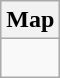<table class="wikitable">
<tr>
<th>Map</th>
</tr>
<tr>
<td align="center"><div><br> 











</div></td>
</tr>
</table>
